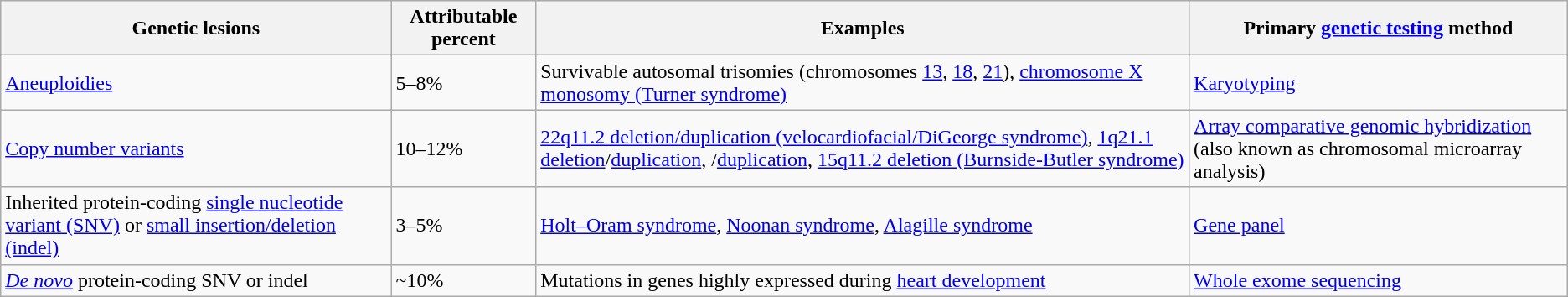<table class="wikitable">
<tr>
<th>Genetic lesions</th>
<th>Attributable percent</th>
<th>Examples</th>
<th>Primary <a href='#'>genetic testing</a> method</th>
</tr>
<tr>
<td><a href='#'>Aneuploidies</a></td>
<td>5–8%</td>
<td>Survivable autosomal trisomies (chromosomes <a href='#'>13</a>, <a href='#'>18</a>, <a href='#'>21</a>), <a href='#'>chromosome X monosomy (Turner syndrome)</a></td>
<td><a href='#'>Karyotyping</a></td>
</tr>
<tr>
<td><a href='#'>Copy number variants</a></td>
<td>10–12%</td>
<td><a href='#'>22q11.2 deletion/duplication (velocardiofacial/DiGeorge syndrome)</a>, <a href='#'>1q21.1 deletion</a>/<a href='#'>duplication</a>, /<a href='#'>duplication</a>, <a href='#'>15q11.2 deletion (Burnside-Butler syndrome)</a></td>
<td><a href='#'>Array comparative genomic hybridization</a> (also known as chromosomal microarray analysis)</td>
</tr>
<tr>
<td>Inherited protein-coding <a href='#'>single nucleotide variant (SNV)</a> or <a href='#'>small insertion/deletion (indel)</a></td>
<td>3–5%</td>
<td><a href='#'>Holt–Oram syndrome</a>, <a href='#'>Noonan syndrome</a>, <a href='#'>Alagille syndrome</a></td>
<td><a href='#'>Gene panel</a></td>
</tr>
<tr>
<td><em><a href='#'>De novo</a></em> protein-coding SNV or indel</td>
<td>~10%</td>
<td>Mutations in genes highly expressed during <a href='#'>heart development</a></td>
<td><a href='#'>Whole exome sequencing</a></td>
</tr>
</table>
